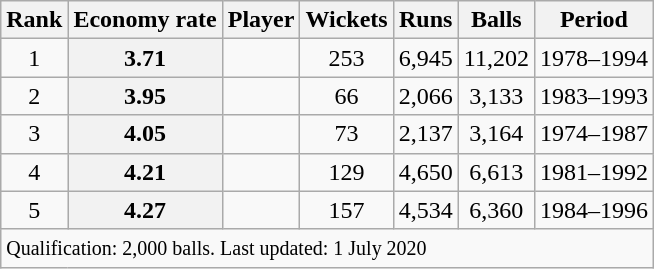<table class="wikitable sortable">
<tr>
<th scope=col>Rank</th>
<th scope=col>Economy rate</th>
<th scope=col>Player</th>
<th scope=col>Wickets</th>
<th scope=col>Runs</th>
<th scope=col>Balls</th>
<th scope=col>Period</th>
</tr>
<tr>
<td align=center>1</td>
<th scope=row style=text-align:center;>3.71</th>
<td></td>
<td align=center>253</td>
<td align=center>6,945</td>
<td align=center>11,202</td>
<td>1978–1994</td>
</tr>
<tr>
<td align=center>2</td>
<th scope=row style=text-align:center;>3.95</th>
<td></td>
<td align=center>66</td>
<td align=center>2,066</td>
<td align=center>3,133</td>
<td>1983–1993</td>
</tr>
<tr>
<td align=center>3</td>
<th scope=row style=text-align:center;>4.05</th>
<td></td>
<td align=center>73</td>
<td align=center>2,137</td>
<td align=center>3,164</td>
<td>1974–1987</td>
</tr>
<tr>
<td align=center>4</td>
<th scope=row style=text-align:center;>4.21</th>
<td></td>
<td align=center>129</td>
<td align=center>4,650</td>
<td align=center>6,613</td>
<td>1981–1992</td>
</tr>
<tr>
<td align=center>5</td>
<th scope=row style=text-align:center;>4.27</th>
<td></td>
<td align=center>157</td>
<td align=center>4,534</td>
<td align=center>6,360</td>
<td>1984–1996</td>
</tr>
<tr class=sortbottom>
<td colspan=7><small>Qualification: 2,000 balls. Last updated: 1 July 2020</small></td>
</tr>
</table>
